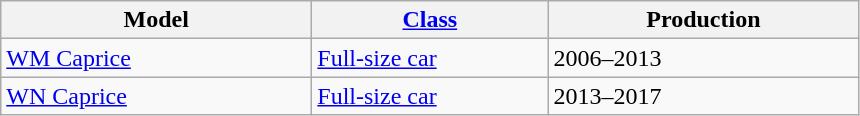<table class="wikitable">
<tr>
<th style="width:200px;">Model</th>
<th style="width:150px;"><a href='#'>Class</a></th>
<th style="width:200px;">Production</th>
</tr>
<tr>
<td valign="top"><a href='#'>WM Caprice</a></td>
<td valign="top"><a href='#'>Full-size car</a></td>
<td valign="top">2006–2013</td>
</tr>
<tr>
<td valign="top"><a href='#'>WN Caprice</a></td>
<td valign="top"><a href='#'>Full-size car</a></td>
<td valign="top">2013–2017</td>
</tr>
</table>
